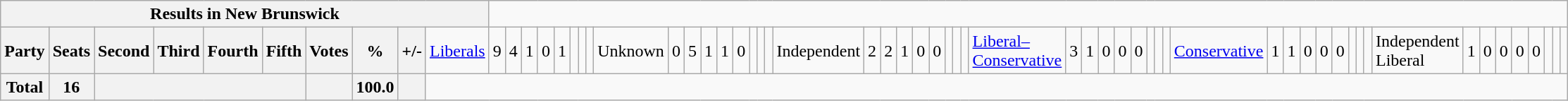<table class="wikitable">
<tr>
<th colspan=11>Results in New Brunswick</th>
</tr>
<tr>
<th colspan=2>Party</th>
<th>Seats</th>
<th>Second</th>
<th>Third</th>
<th>Fourth</th>
<th>Fifth</th>
<th>Votes</th>
<th>%</th>
<th>+/-<br></th>
<td><a href='#'>Liberals</a></td>
<td align="right">9</td>
<td align="right">4</td>
<td align="right">1</td>
<td align="right">0</td>
<td align="right">1</td>
<td align="right"></td>
<td align="right"></td>
<td align="right"><br></td>
<td>Unknown</td>
<td align="right">0</td>
<td align="right">5</td>
<td align="right">1</td>
<td align="right">1</td>
<td align="right">0</td>
<td align="right"></td>
<td align="right"></td>
<td align="right"><br></td>
<td>Independent</td>
<td align="right">2</td>
<td align="right">2</td>
<td align="right">1</td>
<td align="right">0</td>
<td align="right">0</td>
<td align="right"></td>
<td align="right"></td>
<td align="right"><br></td>
<td><a href='#'>Liberal–Conservative</a></td>
<td align="right">3</td>
<td align="right">1</td>
<td align="right">0</td>
<td align="right">0</td>
<td align="right">0</td>
<td align="right"></td>
<td align="right"></td>
<td align="right"><br></td>
<td><a href='#'>Conservative</a></td>
<td align="right">1</td>
<td align="right">1</td>
<td align="right">0</td>
<td align="right">0</td>
<td align="right">0</td>
<td align="right"></td>
<td align="right"></td>
<td align="right"><br></td>
<td>Independent Liberal</td>
<td align="right">1</td>
<td align="right">0</td>
<td align="right">0</td>
<td align="right">0</td>
<td align="right">0</td>
<td align="right"></td>
<td align="right"></td>
<td align="right"></td>
</tr>
<tr>
<th colspan="2">Total</th>
<th>16</th>
<th colspan="4"></th>
<th></th>
<th>100.0</th>
<th></th>
</tr>
</table>
